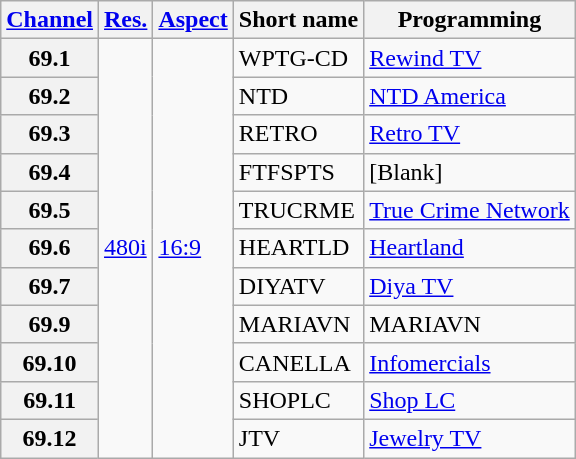<table class="wikitable">
<tr>
<th><a href='#'>Channel</a></th>
<th><a href='#'>Res.</a></th>
<th><a href='#'>Aspect</a></th>
<th>Short name</th>
<th>Programming</th>
</tr>
<tr>
<th scope= "row">69.1</th>
<td rowspan=11><a href='#'>480i</a></td>
<td rowspan=11><a href='#'>16:9</a></td>
<td>WPTG-CD</td>
<td><a href='#'>Rewind TV</a></td>
</tr>
<tr>
<th scope= "row">69.2</th>
<td>NTD</td>
<td><a href='#'>NTD America</a></td>
</tr>
<tr>
<th scope= "row">69.3</th>
<td>RETRO</td>
<td><a href='#'>Retro TV</a></td>
</tr>
<tr>
<th scope= "row">69.4</th>
<td>FTFSPTS</td>
<td>[Blank]</td>
</tr>
<tr>
<th scope= "row">69.5</th>
<td>TRUCRME</td>
<td><a href='#'>True Crime Network</a></td>
</tr>
<tr>
<th scope= "row">69.6</th>
<td>HEARTLD</td>
<td><a href='#'>Heartland</a></td>
</tr>
<tr>
<th scope= "row">69.7</th>
<td>DIYATV</td>
<td><a href='#'>Diya TV</a></td>
</tr>
<tr>
<th scope= "row">69.9</th>
<td>MARIAVN</td>
<td>MARIAVN</td>
</tr>
<tr>
<th scope= "row">69.10</th>
<td>CANELLA</td>
<td><a href='#'>Infomercials</a></td>
</tr>
<tr>
<th scope= "row">69.11</th>
<td>SHOPLC</td>
<td><a href='#'>Shop LC</a></td>
</tr>
<tr>
<th scope= "row">69.12</th>
<td>JTV</td>
<td><a href='#'>Jewelry TV</a></td>
</tr>
</table>
